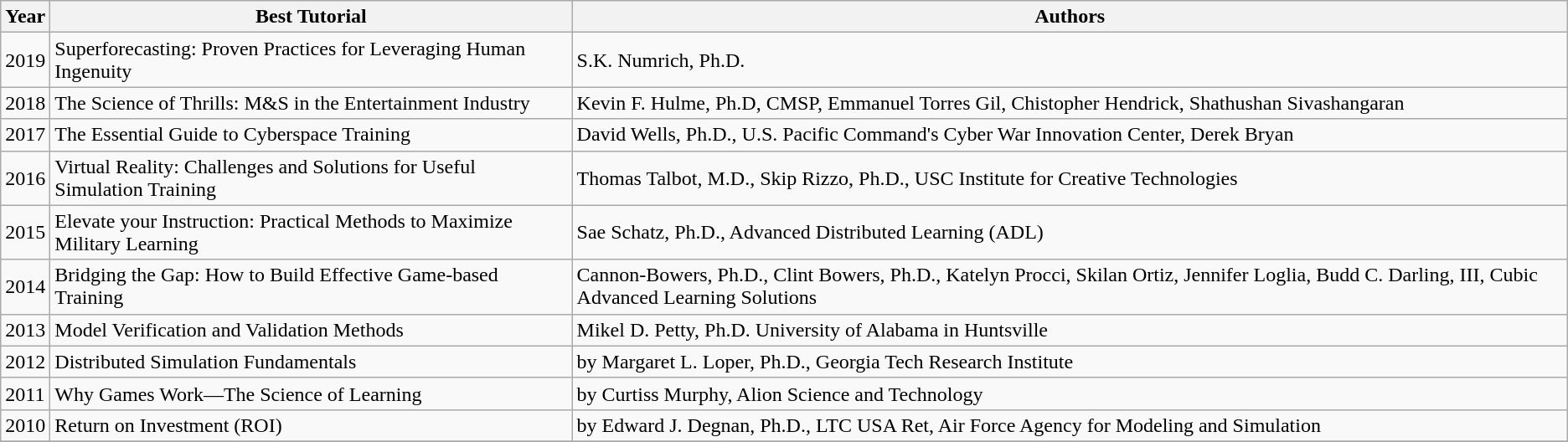<table class="wikitable">
<tr>
<th>Year</th>
<th>Best Tutorial</th>
<th>Authors</th>
</tr>
<tr>
<td>2019</td>
<td>Superforecasting: Proven Practices for Leveraging Human Ingenuity</td>
<td>S.K. Numrich, Ph.D.</td>
</tr>
<tr>
<td>2018</td>
<td>The Science of Thrills: M&S in the Entertainment Industry</td>
<td>Kevin F. Hulme, Ph.D, CMSP, Emmanuel Torres Gil,  Chistopher Hendrick, Shathushan Sivashangaran</td>
</tr>
<tr>
<td>2017</td>
<td>The Essential Guide to Cyberspace Training</td>
<td>David Wells, Ph.D., U.S. Pacific Command's Cyber War Innovation Center, Derek Bryan</td>
</tr>
<tr>
<td>2016</td>
<td>Virtual Reality: Challenges and Solutions for Useful Simulation Training</td>
<td>Thomas Talbot, M.D., Skip Rizzo, Ph.D., USC Institute for Creative Technologies</td>
</tr>
<tr>
<td>2015</td>
<td>Elevate your Instruction: Practical Methods to Maximize Military Learning</td>
<td>Sae Schatz, Ph.D., Advanced Distributed Learning (ADL)</td>
</tr>
<tr>
<td>2014</td>
<td>Bridging the Gap: How to Build Effective Game-based Training</td>
<td>Cannon-Bowers, Ph.D., Clint Bowers, Ph.D., Katelyn Procci, Skilan Ortiz, Jennifer Loglia, Budd C. Darling, III, Cubic Advanced Learning Solutions</td>
</tr>
<tr>
<td>2013</td>
<td>Model Verification and Validation Methods</td>
<td>Mikel D. Petty, Ph.D. University of Alabama in Huntsville</td>
</tr>
<tr>
<td>2012</td>
<td>Distributed Simulation Fundamentals</td>
<td>by Margaret L. Loper, Ph.D., Georgia Tech Research Institute</td>
</tr>
<tr>
<td>2011</td>
<td>Why Games Work—The Science of Learning</td>
<td>by Curtiss Murphy, Alion Science and Technology</td>
</tr>
<tr>
<td>2010</td>
<td>Return on Investment (ROI)</td>
<td>by Edward J. Degnan, Ph.D., LTC USA Ret, Air Force Agency for Modeling and Simulation</td>
</tr>
<tr>
</tr>
</table>
